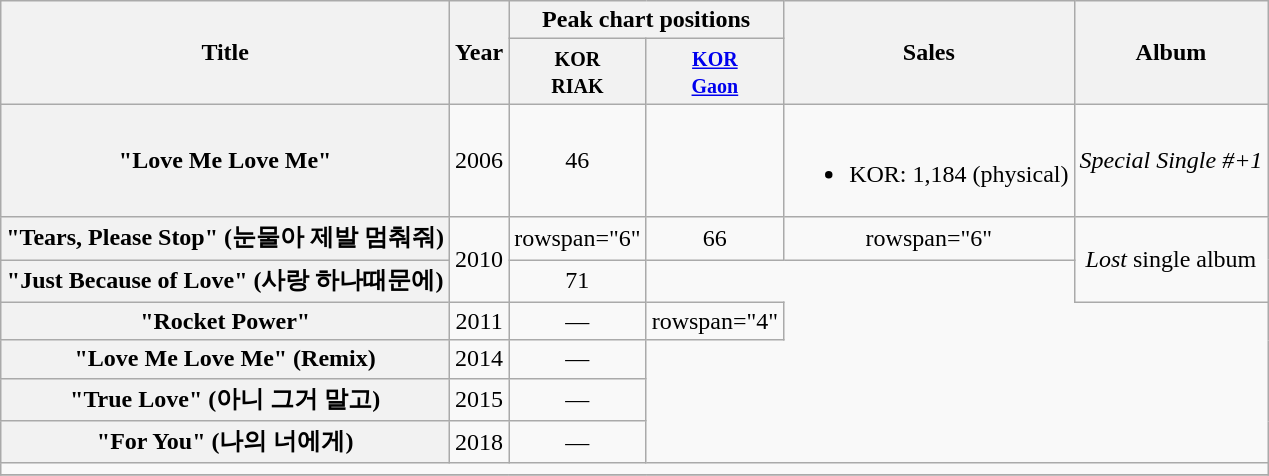<table class="wikitable plainrowheaders" style="text-align:center;">
<tr>
<th scope="col" rowspan="2">Title</th>
<th scope="col" rowspan="2">Year</th>
<th colspan="2" scope="col" style="width:5em;">Peak chart positions</th>
<th rowspan="2">Sales</th>
<th scope="col" rowspan="2">Album</th>
</tr>
<tr>
<th><small>KOR<br>RIAK</small><br></th>
<th><small><a href='#'>KOR<br>Gaon</a></small><br></th>
</tr>
<tr>
<th scope="row">"Love Me Love Me"</th>
<td>2006</td>
<td>46</td>
<td></td>
<td><br><ul><li>KOR: 1,184 (physical)</li></ul></td>
<td><em>Special Single #+1</em></td>
</tr>
<tr>
<th scope="row">"Tears, Please Stop" (눈물아 제발 멈춰줘)<br></th>
<td rowspan="2">2010</td>
<td>rowspan="6" </td>
<td>66</td>
<td>rowspan="6" </td>
<td rowspan="2"><em>Lost</em> single album</td>
</tr>
<tr>
<th scope="row">"Just Because of Love" (사랑 하나때문에)<br></th>
<td>71</td>
</tr>
<tr>
<th scope="row">"Rocket Power"</th>
<td>2011</td>
<td>—</td>
<td>rowspan="4" </td>
</tr>
<tr>
<th scope="row">"Love Me Love Me" (Remix)</th>
<td>2014</td>
<td>—</td>
</tr>
<tr>
<th scope="row">"True Love" (아니 그거 말고)<br></th>
<td>2015</td>
<td>—</td>
</tr>
<tr>
<th scope="row">"For You" (나의 너에게)</th>
<td>2018</td>
<td>—</td>
</tr>
<tr>
<td colspan="6"></td>
</tr>
<tr>
</tr>
</table>
